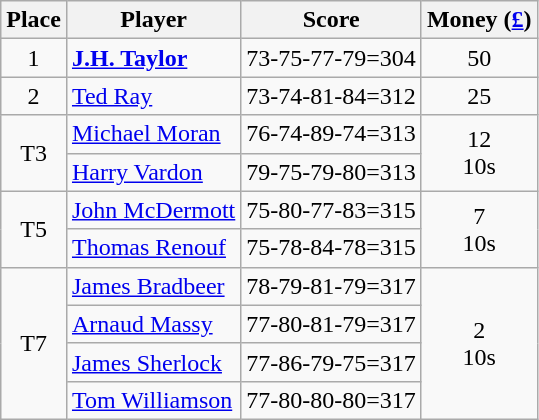<table class=wikitable>
<tr>
<th>Place</th>
<th>Player</th>
<th>Score</th>
<th>Money (<a href='#'>£</a>)</th>
</tr>
<tr>
<td align=center>1</td>
<td> <strong><a href='#'>J.H. Taylor</a></strong></td>
<td>73-75-77-79=304</td>
<td align=center>50</td>
</tr>
<tr>
<td align=center>2</td>
<td> <a href='#'>Ted Ray</a></td>
<td>73-74-81-84=312</td>
<td align=center>25</td>
</tr>
<tr>
<td rowspan=2 align=center>T3</td>
<td> <a href='#'>Michael Moran</a></td>
<td>76-74-89-74=313</td>
<td rowspan=2 align=center>12<br>10s</td>
</tr>
<tr>
<td> <a href='#'>Harry Vardon</a></td>
<td>79-75-79-80=313</td>
</tr>
<tr>
<td rowspan=2 align=center>T5</td>
<td> <a href='#'>John McDermott</a></td>
<td>75-80-77-83=315</td>
<td rowspan=2 align=center>7<br>10s</td>
</tr>
<tr>
<td> <a href='#'>Thomas Renouf</a></td>
<td>75-78-84-78=315</td>
</tr>
<tr>
<td rowspan=4 align=center>T7</td>
<td> <a href='#'>James Bradbeer</a></td>
<td>78-79-81-79=317</td>
<td rowspan=4 align=center>2<br>10s</td>
</tr>
<tr>
<td> <a href='#'>Arnaud Massy</a></td>
<td>77-80-81-79=317</td>
</tr>
<tr>
<td> <a href='#'>James Sherlock</a></td>
<td>77-86-79-75=317</td>
</tr>
<tr>
<td> <a href='#'>Tom Williamson</a></td>
<td>77-80-80-80=317</td>
</tr>
</table>
